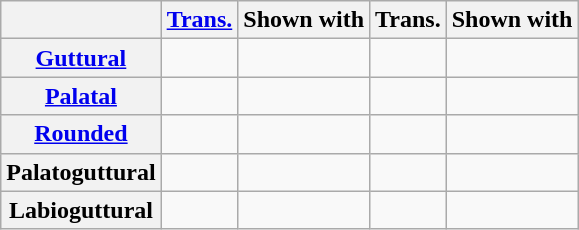<table class="wikitable" style="text-align:center">
<tr>
<th></th>
<th><a href='#'>Trans.</a></th>
<th>Shown with </th>
<th>Trans.</th>
<th>Shown with </th>
</tr>
<tr>
<th><a href='#'>Guttural</a></th>
<td></td>
<td></td>
<td></td>
<td></td>
</tr>
<tr>
<th><a href='#'>Palatal</a></th>
<td></td>
<td></td>
<td></td>
<td></td>
</tr>
<tr>
<th><a href='#'>Rounded</a></th>
<td></td>
<td></td>
<td></td>
<td></td>
</tr>
<tr>
<th>Palatoguttural</th>
<td></td>
<td></td>
<td></td>
<td></td>
</tr>
<tr>
<th>Labioguttural</th>
<td></td>
<td></td>
<td></td>
<td></td>
</tr>
</table>
